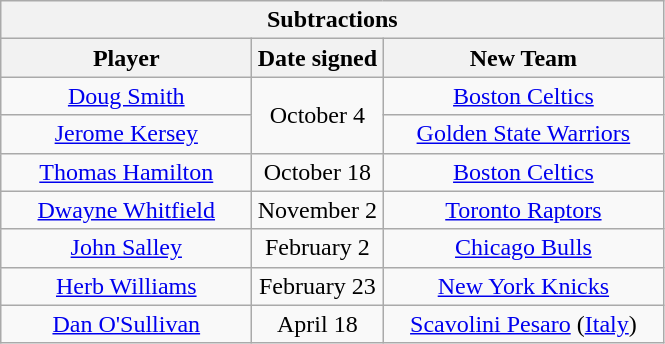<table class="wikitable" style="text-align:center">
<tr>
<th colspan=3>Subtractions</th>
</tr>
<tr>
<th style="width:160px">Player</th>
<th style="width:80px">Date signed</th>
<th style="width:180px">New Team</th>
</tr>
<tr>
<td><a href='#'>Doug Smith</a></td>
<td rowspan=2>October 4</td>
<td><a href='#'>Boston Celtics</a></td>
</tr>
<tr>
<td><a href='#'>Jerome Kersey</a></td>
<td><a href='#'>Golden State Warriors</a></td>
</tr>
<tr>
<td><a href='#'>Thomas Hamilton</a></td>
<td>October 18</td>
<td><a href='#'>Boston Celtics</a></td>
</tr>
<tr>
<td><a href='#'>Dwayne Whitfield</a></td>
<td>November 2</td>
<td><a href='#'>Toronto Raptors</a></td>
</tr>
<tr>
<td><a href='#'>John Salley</a></td>
<td>February 2</td>
<td><a href='#'>Chicago Bulls</a></td>
</tr>
<tr>
<td><a href='#'>Herb Williams</a></td>
<td>February 23</td>
<td><a href='#'>New York Knicks</a></td>
</tr>
<tr>
<td><a href='#'>Dan O'Sullivan</a></td>
<td>April 18</td>
<td><a href='#'>Scavolini Pesaro</a> (<a href='#'>Italy</a>)</td>
</tr>
</table>
